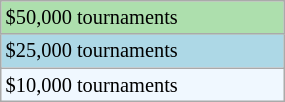<table class="wikitable" style="font-size:85%;" width=15%>
<tr bgcolor="#ADDFAD">
<td>$50,000 tournaments</td>
</tr>
<tr bgcolor="lightblue">
<td>$25,000 tournaments</td>
</tr>
<tr bgcolor="#f0f8ff">
<td>$10,000 tournaments</td>
</tr>
</table>
